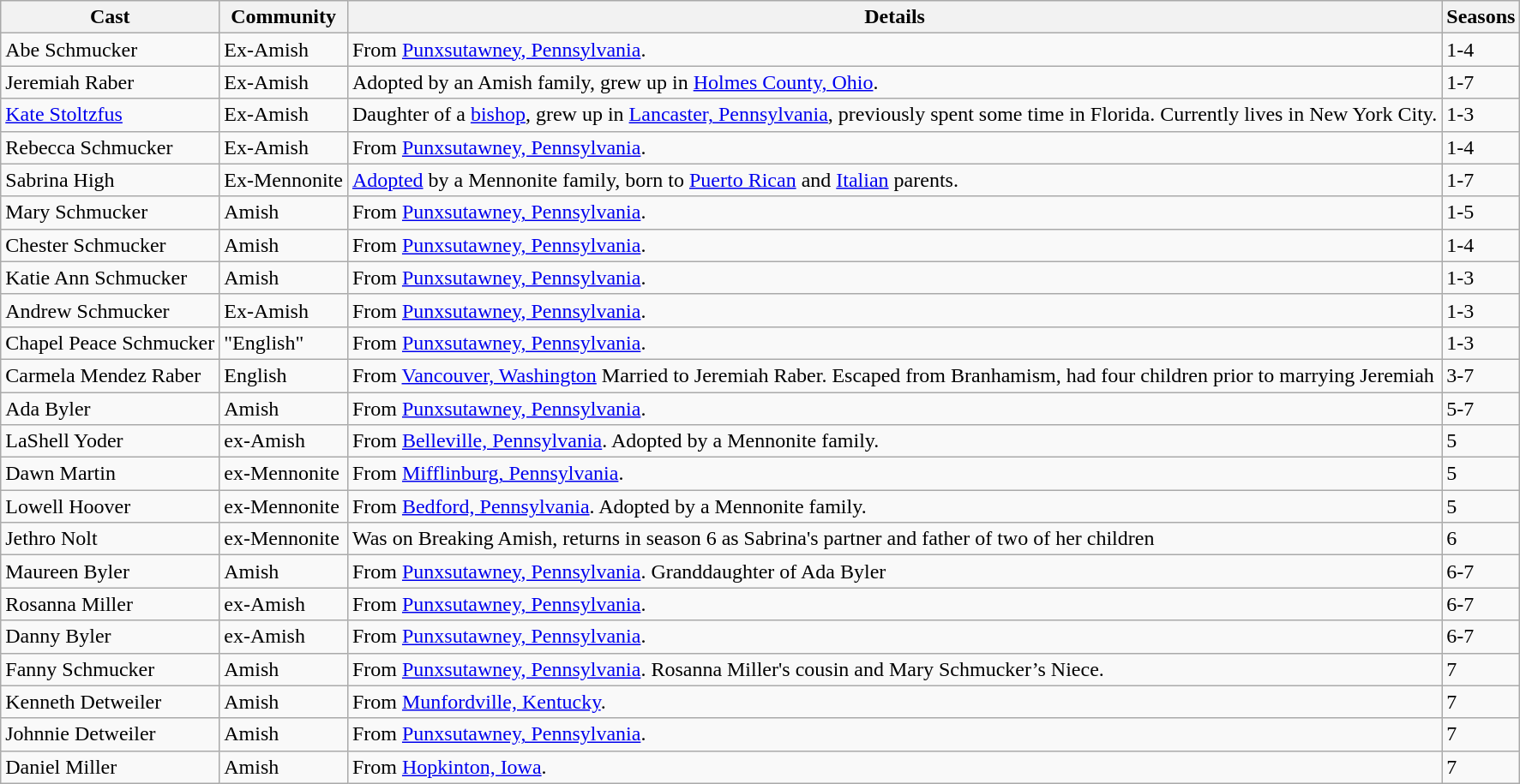<table class="wikitable">
<tr>
<th>Cast</th>
<th>Community</th>
<th>Details</th>
<th>Seasons</th>
</tr>
<tr>
<td>Abe Schmucker</td>
<td>Ex-Amish</td>
<td>From <a href='#'>Punxsutawney, Pennsylvania</a>.</td>
<td>1-4</td>
</tr>
<tr>
<td>Jeremiah Raber</td>
<td>Ex-Amish</td>
<td>Adopted by an Amish family, grew up in <a href='#'>Holmes County, Ohio</a>.</td>
<td>1-7</td>
</tr>
<tr>
<td><a href='#'>Kate Stoltzfus</a></td>
<td>Ex-Amish</td>
<td>Daughter of a <a href='#'>bishop</a>, grew up in <a href='#'>Lancaster, Pennsylvania</a>, previously spent some time in Florida. Currently lives in New York City.</td>
<td>1-3</td>
</tr>
<tr>
<td>Rebecca Schmucker</td>
<td>Ex-Amish</td>
<td>From <a href='#'>Punxsutawney, Pennsylvania</a>.</td>
<td>1-4</td>
</tr>
<tr>
<td>Sabrina High</td>
<td>Ex-Mennonite</td>
<td><a href='#'>Adopted</a> by a Mennonite family, born to <a href='#'>Puerto Rican</a> and <a href='#'>Italian</a> parents.</td>
<td>1-7</td>
</tr>
<tr>
<td>Mary Schmucker</td>
<td>Amish</td>
<td>From <a href='#'>Punxsutawney, Pennsylvania</a>.</td>
<td>1-5</td>
</tr>
<tr>
<td>Chester Schmucker</td>
<td>Amish</td>
<td>From <a href='#'>Punxsutawney, Pennsylvania</a>.</td>
<td>1-4</td>
</tr>
<tr>
<td>Katie Ann Schmucker</td>
<td>Amish</td>
<td>From <a href='#'>Punxsutawney, Pennsylvania</a>.</td>
<td>1-3</td>
</tr>
<tr>
<td>Andrew Schmucker</td>
<td>Ex-Amish</td>
<td>From <a href='#'>Punxsutawney, Pennsylvania</a>.</td>
<td>1-3</td>
</tr>
<tr>
<td>Chapel Peace Schmucker</td>
<td>"English"</td>
<td>From <a href='#'>Punxsutawney, Pennsylvania</a>.</td>
<td>1-3</td>
</tr>
<tr>
<td>Carmela Mendez Raber</td>
<td>English</td>
<td>From <a href='#'>Vancouver, Washington</a> Married to Jeremiah Raber. Escaped from Branhamism, had four children prior to marrying Jeremiah</td>
<td>3-7</td>
</tr>
<tr>
<td>Ada Byler</td>
<td>Amish</td>
<td>From <a href='#'>Punxsutawney, Pennsylvania</a>.</td>
<td>5-7</td>
</tr>
<tr>
<td>LaShell Yoder</td>
<td>ex-Amish</td>
<td>From <a href='#'>Belleville, Pennsylvania</a>. Adopted by a Mennonite family.</td>
<td>5</td>
</tr>
<tr>
<td>Dawn Martin</td>
<td>ex-Mennonite</td>
<td>From <a href='#'>Mifflinburg, Pennsylvania</a>.</td>
<td>5</td>
</tr>
<tr>
<td>Lowell Hoover</td>
<td>ex-Mennonite</td>
<td>From <a href='#'>Bedford, Pennsylvania</a>. Adopted by a Mennonite family.</td>
<td>5</td>
</tr>
<tr>
<td>Jethro Nolt</td>
<td>ex-Mennonite</td>
<td>Was on Breaking Amish, returns in season 6 as Sabrina's partner and father of two of her children</td>
<td>6</td>
</tr>
<tr>
<td>Maureen Byler</td>
<td>Amish</td>
<td>From <a href='#'>Punxsutawney, Pennsylvania</a>. Granddaughter of Ada Byler</td>
<td>6-7</td>
</tr>
<tr>
<td>Rosanna Miller</td>
<td>ex-Amish</td>
<td>From <a href='#'>Punxsutawney, Pennsylvania</a>.</td>
<td>6-7</td>
</tr>
<tr>
<td>Danny Byler</td>
<td>ex-Amish</td>
<td>From <a href='#'>Punxsutawney, Pennsylvania</a>.</td>
<td>6-7</td>
</tr>
<tr>
<td>Fanny Schmucker</td>
<td>Amish</td>
<td>From <a href='#'>Punxsutawney, Pennsylvania</a>. Rosanna Miller's cousin and Mary Schmucker’s Niece.</td>
<td>7</td>
</tr>
<tr>
<td>Kenneth Detweiler</td>
<td>Amish</td>
<td>From <a href='#'>Munfordville, Kentucky</a>.</td>
<td>7</td>
</tr>
<tr>
<td>Johnnie Detweiler</td>
<td>Amish</td>
<td>From <a href='#'>Punxsutawney, Pennsylvania</a>.</td>
<td>7</td>
</tr>
<tr>
<td>Daniel Miller</td>
<td>Amish</td>
<td>From <a href='#'>Hopkinton, Iowa</a>.</td>
<td>7</td>
</tr>
</table>
